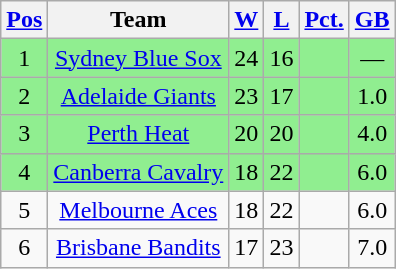<table class="wikitable plainrowheaders" border="1" style="text-align:center">
<tr>
<th><a href='#'>Pos</a></th>
<th>Team</th>
<th><a href='#'>W</a></th>
<th><a href='#'>L</a></th>
<th><a href='#'>Pct.</a></th>
<th><a href='#'>GB</a></th>
</tr>
<tr style="background-color:lightgreen;text-align:center;">
<td>1</td>
<td><a href='#'>Sydney Blue Sox</a></td>
<td>24</td>
<td>16</td>
<td></td>
<td>—</td>
</tr>
<tr style="background-color:lightgreen;text-align:center;">
<td>2</td>
<td><a href='#'>Adelaide Giants</a></td>
<td>23</td>
<td>17</td>
<td></td>
<td>1.0</td>
</tr>
<tr style="background-color:lightgreen;text-align:center;">
<td>3</td>
<td><a href='#'>Perth Heat</a></td>
<td>20</td>
<td>20</td>
<td></td>
<td>4.0</td>
</tr>
<tr style="background-color:lightgreen;text-align:center;">
<td>4</td>
<td><a href='#'>Canberra Cavalry</a></td>
<td>18</td>
<td>22</td>
<td></td>
<td>6.0</td>
</tr>
<tr>
<td>5</td>
<td><a href='#'>Melbourne Aces</a></td>
<td>18</td>
<td>22</td>
<td></td>
<td>6.0</td>
</tr>
<tr>
<td>6</td>
<td><a href='#'>Brisbane Bandits</a></td>
<td>17</td>
<td>23</td>
<td></td>
<td>7.0</td>
</tr>
</table>
